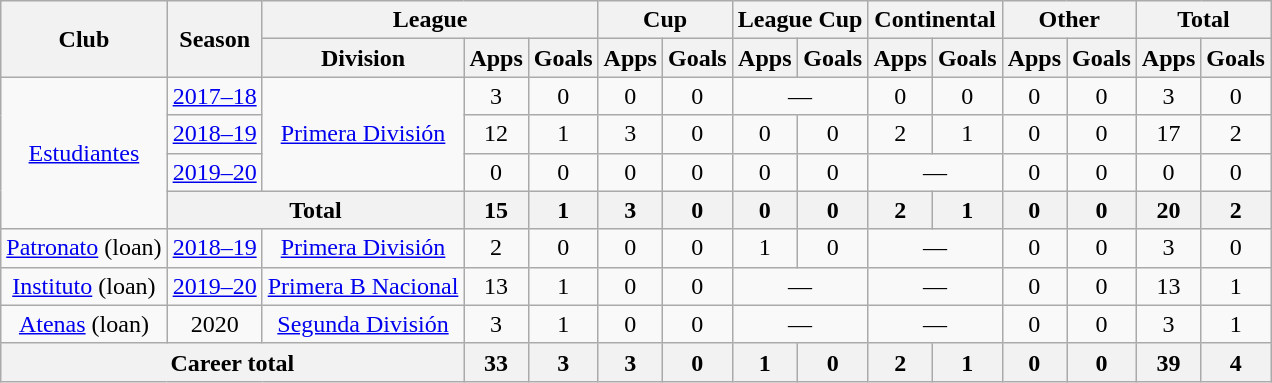<table class="wikitable" style="text-align:center">
<tr>
<th rowspan="2">Club</th>
<th rowspan="2">Season</th>
<th colspan="3">League</th>
<th colspan="2">Cup</th>
<th colspan="2">League Cup</th>
<th colspan="2">Continental</th>
<th colspan="2">Other</th>
<th colspan="2">Total</th>
</tr>
<tr>
<th>Division</th>
<th>Apps</th>
<th>Goals</th>
<th>Apps</th>
<th>Goals</th>
<th>Apps</th>
<th>Goals</th>
<th>Apps</th>
<th>Goals</th>
<th>Apps</th>
<th>Goals</th>
<th>Apps</th>
<th>Goals</th>
</tr>
<tr>
<td rowspan="4"><a href='#'>Estudiantes</a></td>
<td><a href='#'>2017–18</a></td>
<td rowspan="3"><a href='#'>Primera División</a></td>
<td>3</td>
<td>0</td>
<td>0</td>
<td>0</td>
<td colspan="2">—</td>
<td>0</td>
<td>0</td>
<td>0</td>
<td>0</td>
<td>3</td>
<td>0</td>
</tr>
<tr>
<td><a href='#'>2018–19</a></td>
<td>12</td>
<td>1</td>
<td>3</td>
<td>0</td>
<td>0</td>
<td>0</td>
<td>2</td>
<td>1</td>
<td>0</td>
<td>0</td>
<td>17</td>
<td>2</td>
</tr>
<tr>
<td><a href='#'>2019–20</a></td>
<td>0</td>
<td>0</td>
<td>0</td>
<td>0</td>
<td>0</td>
<td>0</td>
<td colspan="2">—</td>
<td>0</td>
<td>0</td>
<td>0</td>
<td>0</td>
</tr>
<tr>
<th colspan="2">Total</th>
<th>15</th>
<th>1</th>
<th>3</th>
<th>0</th>
<th>0</th>
<th>0</th>
<th>2</th>
<th>1</th>
<th>0</th>
<th>0</th>
<th>20</th>
<th>2</th>
</tr>
<tr>
<td rowspan="1"><a href='#'>Patronato</a> (loan)</td>
<td><a href='#'>2018–19</a></td>
<td rowspan="1"><a href='#'>Primera División</a></td>
<td>2</td>
<td>0</td>
<td>0</td>
<td>0</td>
<td>1</td>
<td>0</td>
<td colspan="2">—</td>
<td>0</td>
<td>0</td>
<td>3</td>
<td>0</td>
</tr>
<tr>
<td rowspan="1"><a href='#'>Instituto</a> (loan)</td>
<td><a href='#'>2019–20</a></td>
<td rowspan="1"><a href='#'>Primera B Nacional</a></td>
<td>13</td>
<td>1</td>
<td>0</td>
<td>0</td>
<td colspan="2">—</td>
<td colspan="2">—</td>
<td>0</td>
<td>0</td>
<td>13</td>
<td>1</td>
</tr>
<tr>
<td rowspan="1"><a href='#'>Atenas</a> (loan)</td>
<td>2020</td>
<td rowspan="1"><a href='#'>Segunda División</a></td>
<td>3</td>
<td>1</td>
<td>0</td>
<td>0</td>
<td colspan="2">—</td>
<td colspan="2">—</td>
<td>0</td>
<td>0</td>
<td>3</td>
<td>1</td>
</tr>
<tr>
<th colspan="3">Career total</th>
<th>33</th>
<th>3</th>
<th>3</th>
<th>0</th>
<th>1</th>
<th>0</th>
<th>2</th>
<th>1</th>
<th>0</th>
<th>0</th>
<th>39</th>
<th>4</th>
</tr>
</table>
